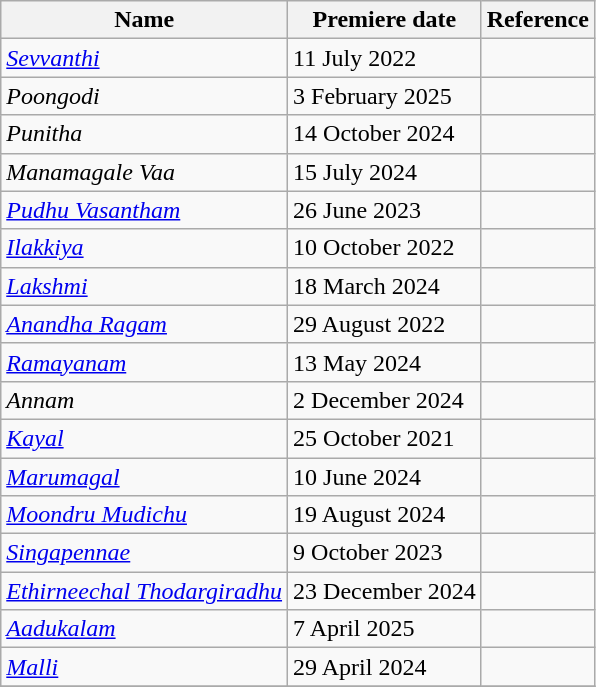<table class="wikitable sortable">
<tr>
<th>Name</th>
<th>Premiere date</th>
<th>Reference</th>
</tr>
<tr>
<td><a href='#'><em>Sevvanthi</em></a></td>
<td>11 July 2022</td>
<td></td>
</tr>
<tr>
<td><em>Poongodi</em></td>
<td>3 February 2025</td>
<td></td>
</tr>
<tr>
<td><em>Punitha</em></td>
<td>14 October 2024</td>
<td></td>
</tr>
<tr>
<td><em>Manamagale Vaa</em></td>
<td>15 July 2024</td>
<td></td>
</tr>
<tr>
<td><a href='#'><em>Pudhu Vasantham</em></a></td>
<td>26 June 2023</td>
<td></td>
</tr>
<tr>
<td><em><a href='#'>Ilakkiya</a></em></td>
<td>10 October 2022</td>
<td></td>
</tr>
<tr>
<td><a href='#'><em>Lakshmi</em></a></td>
<td>18 March 2024</td>
<td></td>
</tr>
<tr>
<td><a href='#'><em>Anandha Ragam</em></a></td>
<td>29 August 2022</td>
<td></td>
</tr>
<tr>
<td><em><a href='#'>Ramayanam</a></em></td>
<td>13 May 2024</td>
<td></td>
</tr>
<tr>
<td><em>Annam</em></td>
<td>2 December 2024</td>
<td></td>
</tr>
<tr>
<td><a href='#'><em>Kayal</em></a></td>
<td>25 October 2021</td>
<td></td>
</tr>
<tr>
<td><a href='#'><em>Marumagal</em></a></td>
<td>10 June 2024</td>
<td></td>
</tr>
<tr>
<td><a href='#'><em>Moondru Mudichu</em></a></td>
<td>19 August 2024</td>
<td></td>
</tr>
<tr>
<td><em><a href='#'>Singapennae</a></em></td>
<td>9 October 2023</td>
<td></td>
</tr>
<tr>
<td><em><a href='#'>Ethirneechal Thodargiradhu</a></em></td>
<td>23 December 2024</td>
<td></td>
</tr>
<tr>
<td><em><a href='#'>Aadukalam</a></em></td>
<td>7 April 2025</td>
<td></td>
</tr>
<tr>
<td><a href='#'><em>Malli</em></a></td>
<td>29 April 2024</td>
<td></td>
</tr>
<tr>
</tr>
</table>
